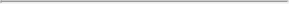<table>
<tr>
<td style="width:12em"></td>
<td style="width:12em"></td>
<td style="width:12em"><hr></td>
</tr>
</table>
